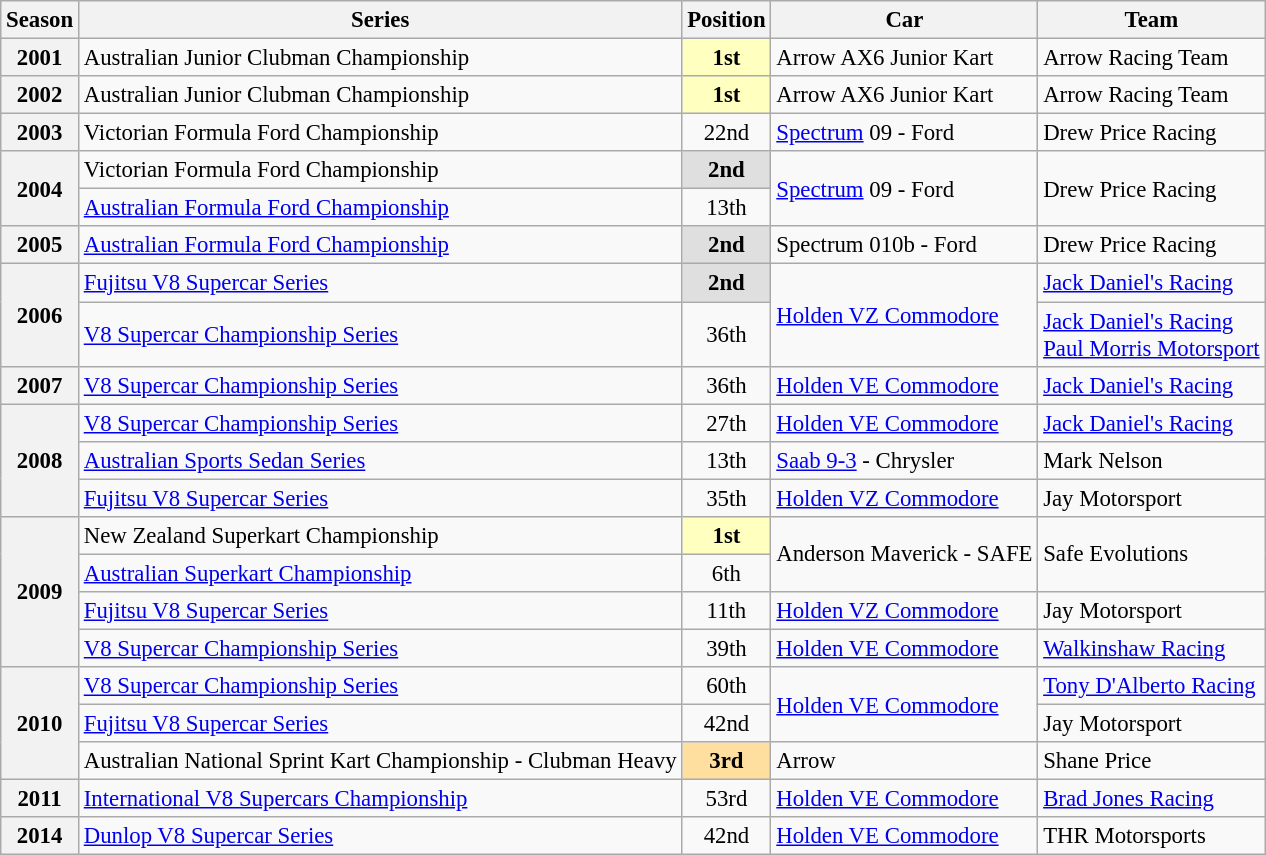<table class="wikitable" style="font-size: 95%;">
<tr>
<th>Season</th>
<th>Series</th>
<th>Position</th>
<th>Car</th>
<th>Team</th>
</tr>
<tr>
<th>2001</th>
<td>Australian Junior Clubman Championship</td>
<td align="center"  style="background:#ffffbf;"><strong>1st</strong></td>
<td>Arrow AX6 Junior Kart</td>
<td>Arrow Racing Team</td>
</tr>
<tr>
<th>2002</th>
<td>Australian Junior Clubman Championship</td>
<td align="center"  style="background:#ffffbf;"><strong>1st</strong></td>
<td>Arrow AX6 Junior Kart</td>
<td>Arrow Racing Team</td>
</tr>
<tr>
<th>2003</th>
<td>Victorian Formula Ford Championship</td>
<td align="center">22nd</td>
<td><a href='#'>Spectrum</a> 09 - Ford</td>
<td>Drew Price Racing</td>
</tr>
<tr>
<th Rowspan=2>2004</th>
<td>Victorian Formula Ford Championship</td>
<td align="center"  style="background:#dfdfdf;"><strong>2nd</strong></td>
<td Rowspan=2><a href='#'>Spectrum</a> 09 - Ford</td>
<td Rowspan=2>Drew Price Racing</td>
</tr>
<tr>
<td><a href='#'>Australian Formula Ford Championship</a></td>
<td align="center">13th</td>
</tr>
<tr>
<th>2005</th>
<td><a href='#'>Australian Formula Ford Championship</a></td>
<td align="center" style="background:#dfdfdf;"><strong>2nd</strong></td>
<td>Spectrum 010b - Ford</td>
<td>Drew Price Racing</td>
</tr>
<tr>
<th rowspan=2>2006</th>
<td><a href='#'>Fujitsu V8 Supercar Series</a></td>
<td align="center" style="background:#dfdfdf;"><strong>2nd</strong></td>
<td rowspan=2><a href='#'>Holden VZ Commodore</a></td>
<td><a href='#'>Jack Daniel's Racing</a></td>
</tr>
<tr>
<td><a href='#'>V8 Supercar Championship Series</a></td>
<td align="center">36th</td>
<td><a href='#'>Jack Daniel's Racing</a><br><a href='#'>Paul Morris Motorsport</a></td>
</tr>
<tr>
<th>2007</th>
<td><a href='#'>V8 Supercar Championship Series</a></td>
<td align="center">36th</td>
<td><a href='#'>Holden VE Commodore</a></td>
<td><a href='#'>Jack Daniel's Racing</a></td>
</tr>
<tr>
<th rowspan=3>2008</th>
<td><a href='#'>V8 Supercar Championship Series</a></td>
<td align="center">27th</td>
<td><a href='#'>Holden VE Commodore</a></td>
<td><a href='#'>Jack Daniel's Racing</a></td>
</tr>
<tr>
<td><a href='#'>Australian Sports Sedan Series</a></td>
<td align="center">13th</td>
<td><a href='#'>Saab 9-3</a> - Chrysler</td>
<td>Mark Nelson</td>
</tr>
<tr>
<td><a href='#'>Fujitsu V8 Supercar Series</a></td>
<td align="center">35th</td>
<td><a href='#'>Holden VZ Commodore</a></td>
<td>Jay Motorsport</td>
</tr>
<tr>
<th rowspan=4>2009</th>
<td>New Zealand Superkart Championship</td>
<td align="center"  style="background:#ffffbf;"><strong>1st</strong></td>
<td rowspan=2>Anderson Maverick - SAFE</td>
<td rowspan=2>Safe Evolutions</td>
</tr>
<tr>
<td><a href='#'>Australian Superkart Championship</a></td>
<td align="center">6th</td>
</tr>
<tr>
<td><a href='#'>Fujitsu V8 Supercar Series</a></td>
<td align="center">11th</td>
<td><a href='#'>Holden VZ Commodore</a></td>
<td>Jay Motorsport</td>
</tr>
<tr>
<td><a href='#'>V8 Supercar Championship Series</a></td>
<td align="center">39th</td>
<td><a href='#'>Holden VE Commodore</a></td>
<td><a href='#'>Walkinshaw Racing</a></td>
</tr>
<tr>
<th rowspan=3>2010</th>
<td><a href='#'>V8 Supercar Championship Series</a></td>
<td align="center">60th</td>
<td rowspan=2><a href='#'>Holden VE Commodore</a></td>
<td><a href='#'>Tony D'Alberto Racing</a></td>
</tr>
<tr>
<td><a href='#'>Fujitsu V8 Supercar Series</a></td>
<td align="center">42nd</td>
<td>Jay Motorsport</td>
</tr>
<tr>
<td>Australian National Sprint Kart Championship - Clubman Heavy</td>
<td align="center" style="background:#ffdf9f;"><strong>3rd</strong></td>
<td>Arrow</td>
<td>Shane Price</td>
</tr>
<tr>
<th>2011</th>
<td><a href='#'>International V8 Supercars Championship</a></td>
<td align="center">53rd</td>
<td><a href='#'>Holden VE Commodore</a></td>
<td><a href='#'>Brad Jones Racing</a></td>
</tr>
<tr>
<th>2014</th>
<td><a href='#'>Dunlop V8 Supercar Series</a></td>
<td align="center">42nd</td>
<td><a href='#'>Holden VE Commodore</a></td>
<td>THR Motorsports</td>
</tr>
</table>
